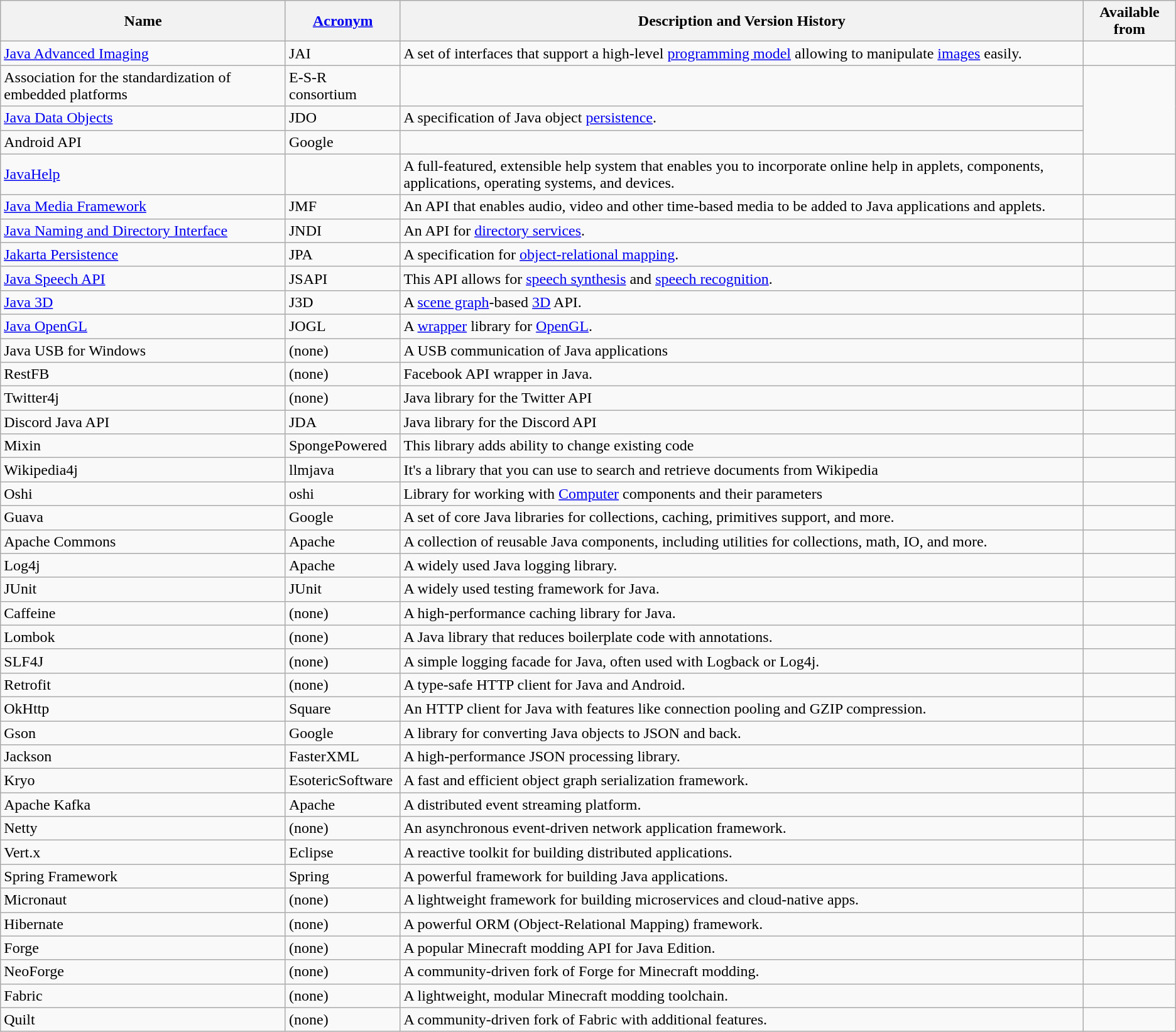<table class="wikitable" style="text-align: centre">
<tr>
<th>Name</th>
<th><a href='#'>Acronym</a></th>
<th>Description and Version History</th>
<th>Available from</th>
</tr>
<tr>
<td><a href='#'>Java Advanced Imaging</a></td>
<td>JAI</td>
<td>A set of interfaces that support a high-level <a href='#'>programming model</a> allowing to manipulate <a href='#'>images</a> easily.</td>
<td></td>
</tr>
<tr>
<td>Association for the standardization of embedded platforms</td>
<td>E-S-R consortium</td>
<td></td>
</tr>
<tr>
<td><a href='#'>Java Data Objects</a></td>
<td>JDO</td>
<td>A specification of Java object <a href='#'>persistence</a>.</td>
</tr>
<tr>
<td>Android API</td>
<td>Google</td>
<td></td>
</tr>
<tr>
<td><a href='#'>JavaHelp</a></td>
<td></td>
<td>A full-featured, extensible help system that enables you to incorporate online help in applets, components, applications, operating systems, and devices.</td>
<td></td>
</tr>
<tr>
<td><a href='#'>Java Media Framework</a></td>
<td>JMF</td>
<td>An API that enables audio, video and other time-based media to be added to Java applications and applets.</td>
<td></td>
</tr>
<tr>
<td><a href='#'>Java Naming and Directory Interface</a></td>
<td>JNDI</td>
<td>An API for <a href='#'>directory services</a>.</td>
</tr>
<tr>
<td><a href='#'>Jakarta Persistence</a></td>
<td>JPA</td>
<td>A specification for <a href='#'>object-relational mapping</a>.</td>
<td></td>
</tr>
<tr>
<td><a href='#'>Java Speech API</a></td>
<td>JSAPI</td>
<td>This API allows for <a href='#'>speech synthesis</a> and <a href='#'>speech recognition</a>.</td>
<td></td>
</tr>
<tr>
<td><a href='#'>Java 3D</a></td>
<td>J3D</td>
<td>A <a href='#'>scene graph</a>-based <a href='#'>3D</a> API.</td>
<td></td>
</tr>
<tr>
<td><a href='#'>Java OpenGL</a></td>
<td>JOGL</td>
<td>A <a href='#'>wrapper</a> library for <a href='#'>OpenGL</a>.</td>
<td></td>
</tr>
<tr>
<td>Java USB for Windows</td>
<td>(none)</td>
<td>A USB communication of Java applications</td>
<td></td>
</tr>
<tr>
<td>RestFB</td>
<td>(none)</td>
<td>Facebook API wrapper in Java.</td>
<td></td>
</tr>
<tr>
<td>Twitter4j</td>
<td>(none)</td>
<td>Java library for the Twitter API</td>
<td></td>
</tr>
<tr>
<td>Discord Java API</td>
<td>JDA</td>
<td>Java library for the Discord API</td>
<td></td>
</tr>
<tr>
<td>Mixin</td>
<td>SpongePowered</td>
<td>This library adds ability to change existing code</td>
<td></td>
</tr>
<tr>
<td>Wikipedia4j</td>
<td>llmjava</td>
<td>It's a library that you can use to search and retrieve documents from Wikipedia</td>
<td></td>
</tr>
<tr>
<td>Oshi</td>
<td>oshi</td>
<td>Library for working with <a href='#'>Computer</a> components and their parameters</td>
<td></td>
</tr>
<tr>
<td>Guava</td>
<td>Google</td>
<td>A set of core Java libraries for collections, caching, primitives support, and more.</td>
<td></td>
</tr>
<tr>
<td>Apache Commons</td>
<td>Apache</td>
<td>A collection of reusable Java components, including utilities for collections, math, IO, and more.</td>
<td></td>
</tr>
<tr>
<td>Log4j</td>
<td>Apache</td>
<td>A widely used Java logging library.</td>
<td></td>
</tr>
<tr>
<td>JUnit</td>
<td>JUnit</td>
<td>A widely used testing framework for Java.</td>
<td></td>
</tr>
<tr>
<td>Caffeine</td>
<td>(none)</td>
<td>A high-performance caching library for Java.</td>
<td></td>
</tr>
<tr>
<td>Lombok</td>
<td>(none)</td>
<td>A Java library that reduces boilerplate code with annotations.</td>
<td></td>
</tr>
<tr>
<td>SLF4J</td>
<td>(none)</td>
<td>A simple logging facade for Java, often used with Logback or Log4j.</td>
<td></td>
</tr>
<tr>
<td>Retrofit</td>
<td>(none)</td>
<td>A type-safe HTTP client for Java and Android.</td>
<td></td>
</tr>
<tr>
<td>OkHttp</td>
<td>Square</td>
<td>An HTTP client for Java with features like connection pooling and GZIP compression.</td>
<td></td>
</tr>
<tr>
<td>Gson</td>
<td>Google</td>
<td>A library for converting Java objects to JSON and back.</td>
<td></td>
</tr>
<tr>
<td>Jackson</td>
<td>FasterXML</td>
<td>A high-performance JSON processing library.</td>
<td></td>
</tr>
<tr>
<td>Kryo</td>
<td>EsotericSoftware</td>
<td>A fast and efficient object graph serialization framework.</td>
<td></td>
</tr>
<tr>
<td>Apache Kafka</td>
<td>Apache</td>
<td>A distributed event streaming platform.</td>
<td></td>
</tr>
<tr>
<td>Netty</td>
<td>(none)</td>
<td>An asynchronous event-driven network application framework.</td>
<td></td>
</tr>
<tr>
<td>Vert.x</td>
<td>Eclipse</td>
<td>A reactive toolkit for building distributed applications.</td>
<td></td>
</tr>
<tr>
<td>Spring Framework</td>
<td>Spring</td>
<td>A powerful framework for building Java applications.</td>
<td></td>
</tr>
<tr>
<td>Micronaut</td>
<td>(none)</td>
<td>A lightweight framework for building microservices and cloud-native apps.</td>
<td></td>
</tr>
<tr>
<td>Hibernate</td>
<td>(none)</td>
<td>A powerful ORM (Object-Relational Mapping) framework.</td>
<td></td>
</tr>
<tr>
<td>Forge</td>
<td>(none)</td>
<td>A popular Minecraft modding API for Java Edition.</td>
<td></td>
</tr>
<tr>
<td>NeoForge</td>
<td>(none)</td>
<td>A community-driven fork of Forge for Minecraft modding.</td>
<td></td>
</tr>
<tr>
<td>Fabric</td>
<td>(none)</td>
<td>A lightweight, modular Minecraft modding toolchain.</td>
<td></td>
</tr>
<tr>
<td>Quilt</td>
<td>(none)</td>
<td>A community-driven fork of Fabric with additional features.</td>
<td></td>
</tr>
</table>
